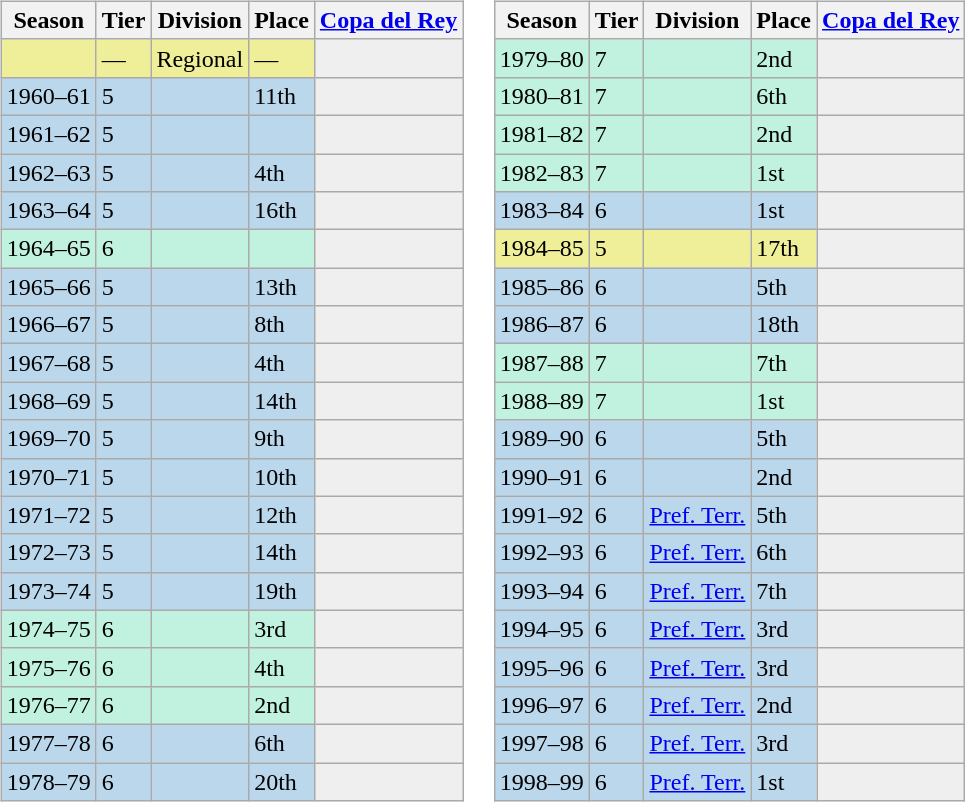<table>
<tr>
<td valign="top" width=0%><br><table class="wikitable">
<tr style="background:#f0f6fa;">
<th>Season</th>
<th>Tier</th>
<th>Division</th>
<th>Place</th>
<th><a href='#'>Copa del Rey</a></th>
</tr>
<tr>
<td style="background:#EFEF99;"></td>
<td style="background:#EFEF99;">—</td>
<td style="background:#EFEF99;">Regional</td>
<td style="background:#EFEF99;">—</td>
<th style="background:#efefef;"></th>
</tr>
<tr>
<td style="background:#BBD7EC;">1960–61</td>
<td style="background:#BBD7EC;">5</td>
<td style="background:#BBD7EC;"></td>
<td style="background:#BBD7EC;">11th</td>
<th style="background:#efefef;"></th>
</tr>
<tr>
<td style="background:#BBD7EC;">1961–62</td>
<td style="background:#BBD7EC;">5</td>
<td style="background:#BBD7EC;"></td>
<td style="background:#BBD7EC;"></td>
<th style="background:#efefef;"></th>
</tr>
<tr>
<td style="background:#BBD7EC;">1962–63</td>
<td style="background:#BBD7EC;">5</td>
<td style="background:#BBD7EC;"></td>
<td style="background:#BBD7EC;">4th</td>
<th style="background:#efefef;"></th>
</tr>
<tr>
<td style="background:#BBD7EC;">1963–64</td>
<td style="background:#BBD7EC;">5</td>
<td style="background:#BBD7EC;"></td>
<td style="background:#BBD7EC;">16th</td>
<th style="background:#efefef;"></th>
</tr>
<tr>
<td style="background:#C0F2DF;">1964–65</td>
<td style="background:#C0F2DF;">6</td>
<td style="background:#C0F2DF;"></td>
<td style="background:#C0F2DF;"></td>
<th style="background:#efefef;"></th>
</tr>
<tr>
<td style="background:#BBD7EC;">1965–66</td>
<td style="background:#BBD7EC;">5</td>
<td style="background:#BBD7EC;"></td>
<td style="background:#BBD7EC;">13th</td>
<th style="background:#efefef;"></th>
</tr>
<tr>
<td style="background:#BBD7EC;">1966–67</td>
<td style="background:#BBD7EC;">5</td>
<td style="background:#BBD7EC;"></td>
<td style="background:#BBD7EC;">8th</td>
<th style="background:#efefef;"></th>
</tr>
<tr>
<td style="background:#BBD7EC;">1967–68</td>
<td style="background:#BBD7EC;">5</td>
<td style="background:#BBD7EC;"></td>
<td style="background:#BBD7EC;">4th</td>
<th style="background:#efefef;"></th>
</tr>
<tr>
<td style="background:#BBD7EC;">1968–69</td>
<td style="background:#BBD7EC;">5</td>
<td style="background:#BBD7EC;"></td>
<td style="background:#BBD7EC;">14th</td>
<th style="background:#efefef;"></th>
</tr>
<tr>
<td style="background:#BBD7EC;">1969–70</td>
<td style="background:#BBD7EC;">5</td>
<td style="background:#BBD7EC;"></td>
<td style="background:#BBD7EC;">9th</td>
<th style="background:#efefef;"></th>
</tr>
<tr>
<td style="background:#BBD7EC;">1970–71</td>
<td style="background:#BBD7EC;">5</td>
<td style="background:#BBD7EC;"></td>
<td style="background:#BBD7EC;">10th</td>
<th style="background:#efefef;"></th>
</tr>
<tr>
<td style="background:#BBD7EC;">1971–72</td>
<td style="background:#BBD7EC;">5</td>
<td style="background:#BBD7EC;"></td>
<td style="background:#BBD7EC;">12th</td>
<th style="background:#efefef;"></th>
</tr>
<tr>
<td style="background:#BBD7EC;">1972–73</td>
<td style="background:#BBD7EC;">5</td>
<td style="background:#BBD7EC;"></td>
<td style="background:#BBD7EC;">14th</td>
<th style="background:#efefef;"></th>
</tr>
<tr>
<td style="background:#BBD7EC;">1973–74</td>
<td style="background:#BBD7EC;">5</td>
<td style="background:#BBD7EC;"></td>
<td style="background:#BBD7EC;">19th</td>
<th style="background:#efefef;"></th>
</tr>
<tr>
<td style="background:#C0F2DF;">1974–75</td>
<td style="background:#C0F2DF;">6</td>
<td style="background:#C0F2DF;"></td>
<td style="background:#C0F2DF;">3rd</td>
<th style="background:#efefef;"></th>
</tr>
<tr>
<td style="background:#C0F2DF;">1975–76</td>
<td style="background:#C0F2DF;">6</td>
<td style="background:#C0F2DF;"></td>
<td style="background:#C0F2DF;">4th</td>
<th style="background:#efefef;"></th>
</tr>
<tr>
<td style="background:#C0F2DF;">1976–77</td>
<td style="background:#C0F2DF;">6</td>
<td style="background:#C0F2DF;"></td>
<td style="background:#C0F2DF;">2nd</td>
<th style="background:#efefef;"></th>
</tr>
<tr>
<td style="background:#BBD7EC;">1977–78</td>
<td style="background:#BBD7EC;">6</td>
<td style="background:#BBD7EC;"></td>
<td style="background:#BBD7EC;">6th</td>
<th style="background:#efefef;"></th>
</tr>
<tr>
<td style="background:#BBD7EC;">1978–79</td>
<td style="background:#BBD7EC;">6</td>
<td style="background:#BBD7EC;"></td>
<td style="background:#BBD7EC;">20th</td>
<th style="background:#efefef;"></th>
</tr>
</table>
</td>
<td valign="top" width=0%><br><table class="wikitable">
<tr style="background:#f0f6fa;">
<th>Season</th>
<th>Tier</th>
<th>Division</th>
<th>Place</th>
<th><a href='#'>Copa del Rey</a></th>
</tr>
<tr>
<td style="background:#C0F2DF;">1979–80</td>
<td style="background:#C0F2DF;">7</td>
<td style="background:#C0F2DF;"></td>
<td style="background:#C0F2DF;">2nd</td>
<th style="background:#efefef;"></th>
</tr>
<tr>
<td style="background:#C0F2DF;">1980–81</td>
<td style="background:#C0F2DF;">7</td>
<td style="background:#C0F2DF;"></td>
<td style="background:#C0F2DF;">6th</td>
<th style="background:#efefef;"></th>
</tr>
<tr>
<td style="background:#C0F2DF;">1981–82</td>
<td style="background:#C0F2DF;">7</td>
<td style="background:#C0F2DF;"></td>
<td style="background:#C0F2DF;">2nd</td>
<th style="background:#efefef;"></th>
</tr>
<tr>
<td style="background:#C0F2DF;">1982–83</td>
<td style="background:#C0F2DF;">7</td>
<td style="background:#C0F2DF;"></td>
<td style="background:#C0F2DF;">1st</td>
<th style="background:#efefef;"></th>
</tr>
<tr>
<td style="background:#BBD7EC;">1983–84</td>
<td style="background:#BBD7EC;">6</td>
<td style="background:#BBD7EC;"></td>
<td style="background:#BBD7EC;">1st</td>
<th style="background:#efefef;"></th>
</tr>
<tr>
<td style="background:#EFEF99;">1984–85</td>
<td style="background:#EFEF99;">5</td>
<td style="background:#EFEF99;"></td>
<td style="background:#EFEF99;">17th</td>
<th style="background:#efefef;"></th>
</tr>
<tr>
<td style="background:#BBD7EC;">1985–86</td>
<td style="background:#BBD7EC;">6</td>
<td style="background:#BBD7EC;"></td>
<td style="background:#BBD7EC;">5th</td>
<th style="background:#efefef;"></th>
</tr>
<tr>
<td style="background:#BBD7EC;">1986–87</td>
<td style="background:#BBD7EC;">6</td>
<td style="background:#BBD7EC;"></td>
<td style="background:#BBD7EC;">18th</td>
<th style="background:#efefef;"></th>
</tr>
<tr>
<td style="background:#C0F2DF;">1987–88</td>
<td style="background:#C0F2DF;">7</td>
<td style="background:#C0F2DF;"></td>
<td style="background:#C0F2DF;">7th</td>
<th style="background:#efefef;"></th>
</tr>
<tr>
<td style="background:#C0F2DF;">1988–89</td>
<td style="background:#C0F2DF;">7</td>
<td style="background:#C0F2DF;"></td>
<td style="background:#C0F2DF;">1st</td>
<th style="background:#efefef;"></th>
</tr>
<tr>
<td style="background:#BBD7EC;">1989–90</td>
<td style="background:#BBD7EC;">6</td>
<td style="background:#BBD7EC;"></td>
<td style="background:#BBD7EC;">5th</td>
<th style="background:#efefef;"></th>
</tr>
<tr>
<td style="background:#BBD7EC;">1990–91</td>
<td style="background:#BBD7EC;">6</td>
<td style="background:#BBD7EC;"></td>
<td style="background:#BBD7EC;">2nd</td>
<th style="background:#efefef;"></th>
</tr>
<tr>
<td style="background:#BBD7EC;">1991–92</td>
<td style="background:#BBD7EC;">6</td>
<td style="background:#BBD7EC;"><a href='#'>Pref. Terr.</a></td>
<td style="background:#BBD7EC;">5th</td>
<th style="background:#efefef;"></th>
</tr>
<tr>
<td style="background:#BBD7EC;">1992–93</td>
<td style="background:#BBD7EC;">6</td>
<td style="background:#BBD7EC;"><a href='#'>Pref. Terr.</a></td>
<td style="background:#BBD7EC;">6th</td>
<th style="background:#efefef;"></th>
</tr>
<tr>
<td style="background:#BBD7EC;">1993–94</td>
<td style="background:#BBD7EC;">6</td>
<td style="background:#BBD7EC;"><a href='#'>Pref. Terr.</a></td>
<td style="background:#BBD7EC;">7th</td>
<th style="background:#efefef;"></th>
</tr>
<tr>
<td style="background:#BBD7EC;">1994–95</td>
<td style="background:#BBD7EC;">6</td>
<td style="background:#BBD7EC;"><a href='#'>Pref. Terr.</a></td>
<td style="background:#BBD7EC;">3rd</td>
<th style="background:#efefef;"></th>
</tr>
<tr>
<td style="background:#BBD7EC;">1995–96</td>
<td style="background:#BBD7EC;">6</td>
<td style="background:#BBD7EC;"><a href='#'>Pref. Terr.</a></td>
<td style="background:#BBD7EC;">3rd</td>
<th style="background:#efefef;"></th>
</tr>
<tr>
<td style="background:#BBD7EC;">1996–97</td>
<td style="background:#BBD7EC;">6</td>
<td style="background:#BBD7EC;"><a href='#'>Pref. Terr.</a></td>
<td style="background:#BBD7EC;">2nd</td>
<th style="background:#efefef;"></th>
</tr>
<tr>
<td style="background:#BBD7EC;">1997–98</td>
<td style="background:#BBD7EC;">6</td>
<td style="background:#BBD7EC;"><a href='#'>Pref. Terr.</a></td>
<td style="background:#BBD7EC;">3rd</td>
<th style="background:#efefef;"></th>
</tr>
<tr>
<td style="background:#BBD7EC;">1998–99</td>
<td style="background:#BBD7EC;">6</td>
<td style="background:#BBD7EC;"><a href='#'>Pref. Terr.</a></td>
<td style="background:#BBD7EC;">1st</td>
<th style="background:#efefef;"></th>
</tr>
</table>
</td>
</tr>
</table>
